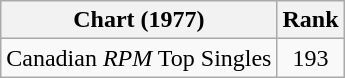<table class="wikitable">
<tr>
<th align="left">Chart (1977)</th>
<th style="text-align:center;">Rank</th>
</tr>
<tr>
<td>Canadian <em>RPM</em> Top Singles</td>
<td style="text-align:center;">193</td>
</tr>
</table>
